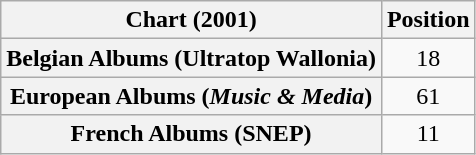<table class="wikitable sortable plainrowheaders" style="text-align:center">
<tr>
<th scope="col">Chart (2001)</th>
<th scope="col">Position</th>
</tr>
<tr>
<th scope="row">Belgian Albums (Ultratop Wallonia)</th>
<td>18</td>
</tr>
<tr>
<th scope="row">European Albums (<em>Music & Media</em>)</th>
<td>61</td>
</tr>
<tr>
<th scope="row">French Albums (SNEP)</th>
<td>11</td>
</tr>
</table>
